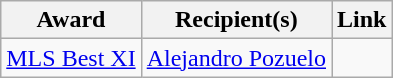<table class=wikitable>
<tr>
<th>Award</th>
<th>Recipient(s)</th>
<th>Link</th>
</tr>
<tr>
<td><a href='#'>MLS Best XI</a></td>
<td> <a href='#'>Alejandro Pozuelo</a></td>
<td></td>
</tr>
</table>
